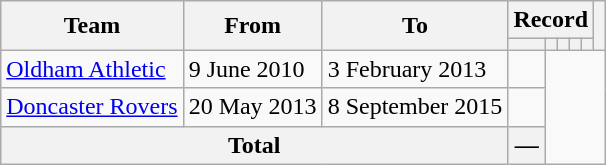<table class=wikitable style="text-align: center">
<tr>
<th scope="col" rowspan=2>Team</th>
<th scope="col" rowspan=2>From</th>
<th scope="col" rowspan=2>To</th>
<th scope="colgroup" colspan=5>Record</th>
<th scope="col" rowspan=2></th>
</tr>
<tr>
<th scope="col"></th>
<th scope="col"></th>
<th scope="col"></th>
<th scope="col"></th>
<th scope="col"></th>
</tr>
<tr>
<td scope="row" align=left><a href='#'>Oldham Athletic</a></td>
<td align=left>9 June 2010</td>
<td align=left>3 February 2013<br></td>
<td></td>
</tr>
<tr>
<td scope="row" align=left><a href='#'>Doncaster Rovers</a></td>
<td align=left>20 May 2013</td>
<td align=left>8 September 2015<br></td>
<td></td>
</tr>
<tr>
<th scope="row" colspan=3>Total<br></th>
<th>—</th>
</tr>
</table>
